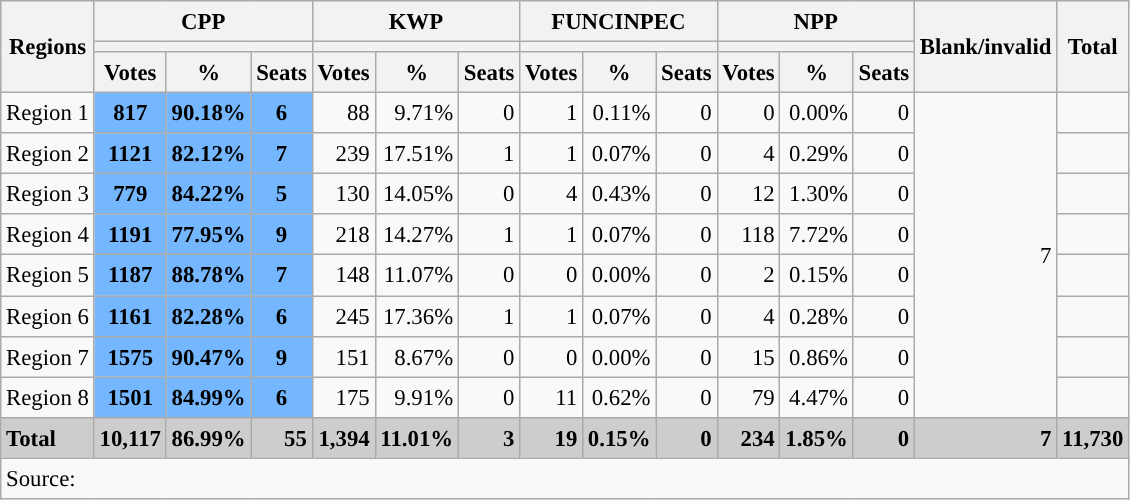<table class="wikitable sortable" style="text-align:right; font-size:95%; line-height:20px;">
<tr>
<th rowspan="3">Regions</th>
<th colspan="3" width="30px">CPP</th>
<th colspan="3" width="30px">KWP</th>
<th colspan="3" width="30px">FUNCINPEC</th>
<th colspan="3" width="30px">NPP</th>
<th rowspan="3" width="30px">Blank/invalid</th>
<th rowspan="3" width="30px">Total</th>
</tr>
<tr>
<th colspan="3" style="background:"></th>
<th colspan="3" style="background:"></th>
<th colspan="3" style="background:"></th>
<th colspan="3" style="background:"></th>
</tr>
<tr>
<th data-sort-type="number">Votes</th>
<th data-sort-type="number">%</th>
<th data-sort-type="number">Seats</th>
<th data-sort-type="number">Votes</th>
<th data-sort-type="number">%</th>
<th data-sort-type="number">Seats</th>
<th data-sort-type="number">Votes</th>
<th data-sort-type="number">%</th>
<th data-sort-type="number">Seats</th>
<th data-sort-type="number">Votes</th>
<th data-sort-type="number">%</th>
<th data-sort-type="number">Seats</th>
</tr>
<tr>
<td align="left">Region 1</td>
<td align="center"style="background:#74B7FF"><strong>817</strong></td>
<td align="center"style="background:#74B7FF"><strong>90.18%</strong></td>
<td align="center"style="background:#74B7FF"><strong>6</strong></td>
<td>88</td>
<td>9.71%</td>
<td>0</td>
<td>1</td>
<td>0.11%</td>
<td>0</td>
<td>0</td>
<td>0.00%</td>
<td>0</td>
<td rowspan="8">7</td>
<td></td>
</tr>
<tr>
<td align="left">Region 2</td>
<td align="center"style="background:#74B7FF"><strong>1121</strong></td>
<td align="center"style="background:#74B7FF"><strong>82.12%</strong></td>
<td align="center"style="background:#74B7FF"><strong>7</strong></td>
<td>239</td>
<td>17.51%</td>
<td>1</td>
<td>1</td>
<td>0.07%</td>
<td>0</td>
<td>4</td>
<td>0.29%</td>
<td>0</td>
<td></td>
</tr>
<tr>
<td align="left">Region 3</td>
<td align="center"style="background:#74B7FF"><strong>779</strong></td>
<td align="center"style="background:#74B7FF"><strong>84.22%</strong></td>
<td align="center"style="background:#74B7FF"><strong>5</strong></td>
<td>130</td>
<td>14.05%</td>
<td>0</td>
<td>4</td>
<td>0.43%</td>
<td>0</td>
<td>12</td>
<td>1.30%</td>
<td>0</td>
<td></td>
</tr>
<tr>
<td align="left">Region 4</td>
<td align="center"style="background:#74B7FF"><strong>1191</strong></td>
<td align="center"style="background:#74B7FF"><strong>77.95%</strong></td>
<td align="center"style="background:#74B7FF"><strong>9</strong></td>
<td>218</td>
<td>14.27%</td>
<td>1</td>
<td>1</td>
<td>0.07%</td>
<td>0</td>
<td>118</td>
<td>7.72%</td>
<td>0</td>
<td></td>
</tr>
<tr>
<td align="left">Region 5</td>
<td align="center"style="background:#74B7FF"><strong>1187</strong></td>
<td align="center"style="background:#74B7FF"><strong>88.78%</strong></td>
<td align="center"style="background:#74B7FF"><strong>7</strong></td>
<td>148</td>
<td>11.07%</td>
<td>0</td>
<td>0</td>
<td>0.00%</td>
<td>0</td>
<td>2</td>
<td>0.15%</td>
<td>0</td>
<td></td>
</tr>
<tr>
<td align="left">Region 6</td>
<td align="center"style="background:#74B7FF"><strong>1161</strong></td>
<td align="center"style="background:#74B7FF"><strong>82.28%</strong></td>
<td align="center"style="background:#74B7FF"><strong>6</strong></td>
<td>245</td>
<td>17.36%</td>
<td>1</td>
<td>1</td>
<td>0.07%</td>
<td>0</td>
<td>4</td>
<td>0.28%</td>
<td>0</td>
<td></td>
</tr>
<tr>
<td align="left">Region 7</td>
<td align="center"style="background:#74B7FF"><strong>1575</strong></td>
<td align="center"style="background:#74B7FF"><strong>90.47%</strong></td>
<td align="center"style="background:#74B7FF"><strong>9</strong></td>
<td>151</td>
<td>8.67%</td>
<td>0</td>
<td>0</td>
<td>0.00%</td>
<td>0</td>
<td>15</td>
<td>0.86%</td>
<td>0</td>
<td></td>
</tr>
<tr>
<td align="left">Region 8</td>
<td align="center"style="background:#74B7FF"><strong>1501</strong></td>
<td align="center"style="background:#74B7FF"><strong>84.99%</strong></td>
<td align="center"style="background:#74B7FF"><strong>6</strong></td>
<td>175</td>
<td>9.91%</td>
<td>0</td>
<td>11</td>
<td>0.62%</td>
<td>0</td>
<td>79</td>
<td>4.47%</td>
<td>0</td>
<td></td>
</tr>
<tr style="background:#CDCDCD;">
<td align="left"><strong>Total</strong></td>
<td><strong>10,117</strong></td>
<td><strong>86.99%</strong></td>
<td><strong>55</strong></td>
<td><strong>1,394</strong></td>
<td><strong>11.01%</strong></td>
<td><strong>3</strong></td>
<td><strong>19</strong></td>
<td><strong>0.15%</strong></td>
<td><strong>0</strong></td>
<td><strong>234</strong></td>
<td><strong>1.85%</strong></td>
<td><strong>0</strong></td>
<td><strong>7</strong></td>
<td><strong>11,730</strong></td>
</tr>
<tr>
<td colspan="15" align="left">Source: </td>
</tr>
</table>
